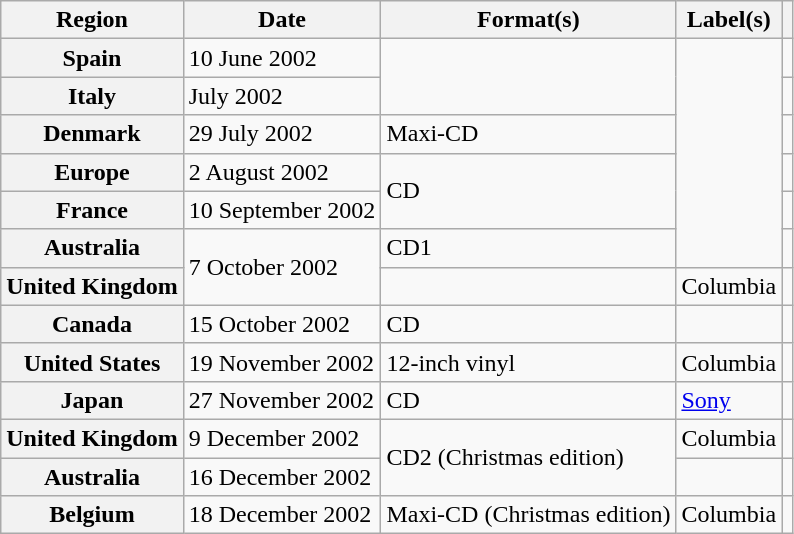<table class="wikitable plainrowheaders">
<tr>
<th scope="col">Region</th>
<th scope="col">Date</th>
<th scope="col">Format(s)</th>
<th scope="col">Label(s)</th>
<th scope="col"></th>
</tr>
<tr>
<th scope="row">Spain</th>
<td>10 June 2002</td>
<td rowspan="2"></td>
<td rowspan="6"></td>
<td></td>
</tr>
<tr>
<th scope="row">Italy</th>
<td>July 2002</td>
<td></td>
</tr>
<tr>
<th scope="row">Denmark</th>
<td>29 July 2002</td>
<td>Maxi-CD</td>
<td></td>
</tr>
<tr>
<th scope="row">Europe</th>
<td>2 August 2002</td>
<td rowspan="2">CD</td>
<td></td>
</tr>
<tr>
<th scope="row">France</th>
<td>10 September 2002</td>
<td></td>
</tr>
<tr>
<th scope="row">Australia</th>
<td rowspan="2">7 October 2002</td>
<td>CD1</td>
<td></td>
</tr>
<tr>
<th scope="row">United Kingdom</th>
<td></td>
<td>Columbia</td>
<td></td>
</tr>
<tr>
<th scope="row">Canada</th>
<td>15 October 2002</td>
<td>CD</td>
<td></td>
<td></td>
</tr>
<tr>
<th scope="row">United States</th>
<td>19 November 2002</td>
<td>12-inch vinyl</td>
<td>Columbia</td>
<td></td>
</tr>
<tr>
<th scope="row">Japan</th>
<td>27 November 2002</td>
<td>CD</td>
<td><a href='#'>Sony</a></td>
<td></td>
</tr>
<tr>
<th scope="row">United Kingdom</th>
<td>9 December 2002</td>
<td rowspan="2">CD2 (Christmas edition)</td>
<td>Columbia</td>
<td></td>
</tr>
<tr>
<th scope="row">Australia</th>
<td>16 December 2002</td>
<td></td>
<td></td>
</tr>
<tr>
<th scope="row">Belgium</th>
<td>18 December 2002</td>
<td>Maxi-CD (Christmas edition)</td>
<td>Columbia</td>
<td></td>
</tr>
</table>
